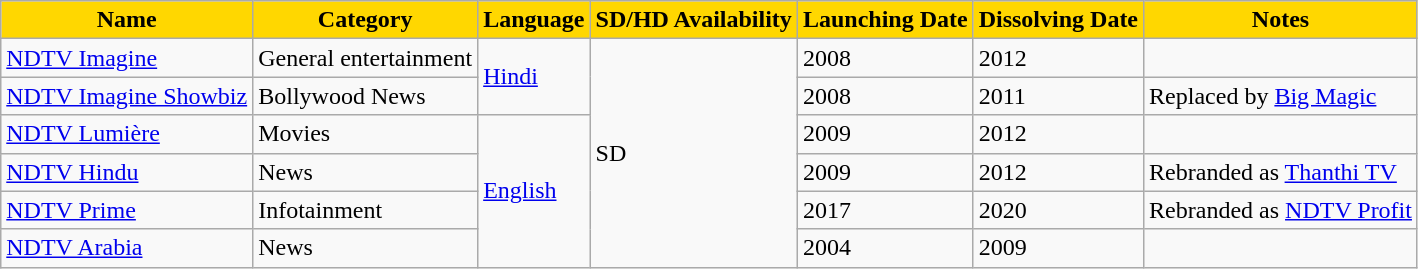<table class="wikitable sortable">
<tr>
<th style="background-color:gold">Name</th>
<th style="background-color:gold">Category</th>
<th style="background-color:gold">Language</th>
<th style="background-color:gold">SD/HD Availability</th>
<th style="background-color:gold">Launching Date</th>
<th style="background-color:gold">Dissolving Date</th>
<th style="background-color:gold">Notes</th>
</tr>
<tr>
<td><a href='#'>NDTV Imagine</a></td>
<td>General entertainment</td>
<td rowspan="2"><a href='#'>Hindi</a></td>
<td rowspan="6">SD</td>
<td>2008</td>
<td>2012</td>
<td></td>
</tr>
<tr>
<td><a href='#'>NDTV Imagine Showbiz</a></td>
<td>Bollywood News</td>
<td>2008</td>
<td>2011</td>
<td>Replaced by <a href='#'>Big Magic</a></td>
</tr>
<tr>
<td><a href='#'>NDTV Lumière</a></td>
<td>Movies</td>
<td rowspan="4"><a href='#'>English</a></td>
<td>2009</td>
<td>2012</td>
<td></td>
</tr>
<tr>
<td><a href='#'>NDTV Hindu</a></td>
<td>News</td>
<td>2009</td>
<td>2012</td>
<td>Rebranded as <a href='#'>Thanthi TV</a></td>
</tr>
<tr>
<td><a href='#'>NDTV Prime</a></td>
<td>Infotainment</td>
<td>2017</td>
<td>2020</td>
<td>Rebranded as <a href='#'>NDTV Profit</a></td>
</tr>
<tr>
<td><a href='#'>NDTV Arabia</a></td>
<td>News</td>
<td>2004</td>
<td>2009</td>
<td></td>
</tr>
</table>
